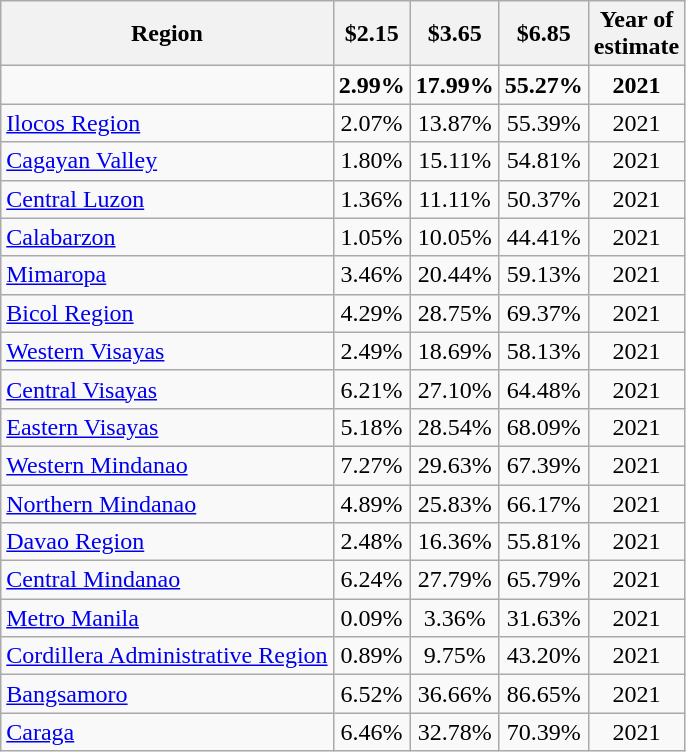<table class="wikitable sortable sticky-header sort-under" style="text-align:center;">
<tr>
<th data-sort-type="text">Region</th>
<th data-sort-type="number">$2.15</th>
<th data-sort-type="number">$3.65</th>
<th data-sort-type="number">$6.85</th>
<th data-sort-type="number">Year of<br>estimate</th>
</tr>
<tr class="sorttop static-row-header" style="font-weight: bold;">
<td></td>
<td>2.99%</td>
<td>17.99%</td>
<td>55.27%</td>
<td>2021</td>
</tr>
<tr>
<td style="text-align:left;"><a href='#'>Ilocos Region</a></td>
<td>2.07%</td>
<td>13.87%</td>
<td>55.39%</td>
<td>2021</td>
</tr>
<tr>
<td style="text-align:left;"><a href='#'>Cagayan Valley</a></td>
<td>1.80%</td>
<td>15.11%</td>
<td>54.81%</td>
<td>2021</td>
</tr>
<tr>
<td style="text-align:left;"><a href='#'>Central Luzon</a></td>
<td>1.36%</td>
<td>11.11%</td>
<td>50.37%</td>
<td>2021</td>
</tr>
<tr>
<td style="text-align:left;"><a href='#'>Calabarzon</a></td>
<td>1.05%</td>
<td>10.05%</td>
<td>44.41%</td>
<td>2021</td>
</tr>
<tr>
<td style="text-align:left;"><a href='#'>Mimaropa</a></td>
<td>3.46%</td>
<td>20.44%</td>
<td>59.13%</td>
<td>2021</td>
</tr>
<tr>
<td style="text-align:left;"><a href='#'>Bicol Region</a></td>
<td>4.29%</td>
<td>28.75%</td>
<td>69.37%</td>
<td>2021</td>
</tr>
<tr>
<td style="text-align:left;"><a href='#'>Western Visayas</a></td>
<td>2.49%</td>
<td>18.69%</td>
<td>58.13%</td>
<td>2021</td>
</tr>
<tr>
<td style="text-align:left;"><a href='#'>Central Visayas</a></td>
<td>6.21%</td>
<td>27.10%</td>
<td>64.48%</td>
<td>2021</td>
</tr>
<tr>
<td style="text-align:left;"><a href='#'>Eastern Visayas</a></td>
<td>5.18%</td>
<td>28.54%</td>
<td>68.09%</td>
<td>2021</td>
</tr>
<tr>
<td style="text-align:left;"><a href='#'>Western Mindanao</a></td>
<td>7.27%</td>
<td>29.63%</td>
<td>67.39%</td>
<td>2021</td>
</tr>
<tr>
<td style="text-align:left;"><a href='#'>Northern  Mindanao</a></td>
<td>4.89%</td>
<td>25.83%</td>
<td>66.17%</td>
<td>2021</td>
</tr>
<tr>
<td style="text-align:left;"><a href='#'>Davao Region</a></td>
<td>2.48%</td>
<td>16.36%</td>
<td>55.81%</td>
<td>2021</td>
</tr>
<tr>
<td style="text-align:left;"><a href='#'>Central Mindanao</a></td>
<td>6.24%</td>
<td>27.79%</td>
<td>65.79%</td>
<td>2021</td>
</tr>
<tr>
<td style="text-align:left;"><a href='#'>Metro Manila</a></td>
<td>0.09%</td>
<td>3.36%</td>
<td>31.63%</td>
<td>2021</td>
</tr>
<tr>
<td style="text-align:left;"><a href='#'>Cordillera Administrative Region</a></td>
<td>0.89%</td>
<td>9.75%</td>
<td>43.20%</td>
<td>2021</td>
</tr>
<tr>
<td style="text-align:left;"><a href='#'>Bangsamoro</a></td>
<td>6.52%</td>
<td>36.66%</td>
<td>86.65%</td>
<td>2021</td>
</tr>
<tr>
<td style="text-align:left;"><a href='#'>Caraga</a></td>
<td>6.46%</td>
<td>32.78%</td>
<td>70.39%</td>
<td>2021</td>
</tr>
</table>
